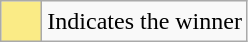<table class="wikitable">
<tr>
<td style="background:#FAEB86; height:20px; width:20px"></td>
<td>Indicates the winner</td>
</tr>
</table>
